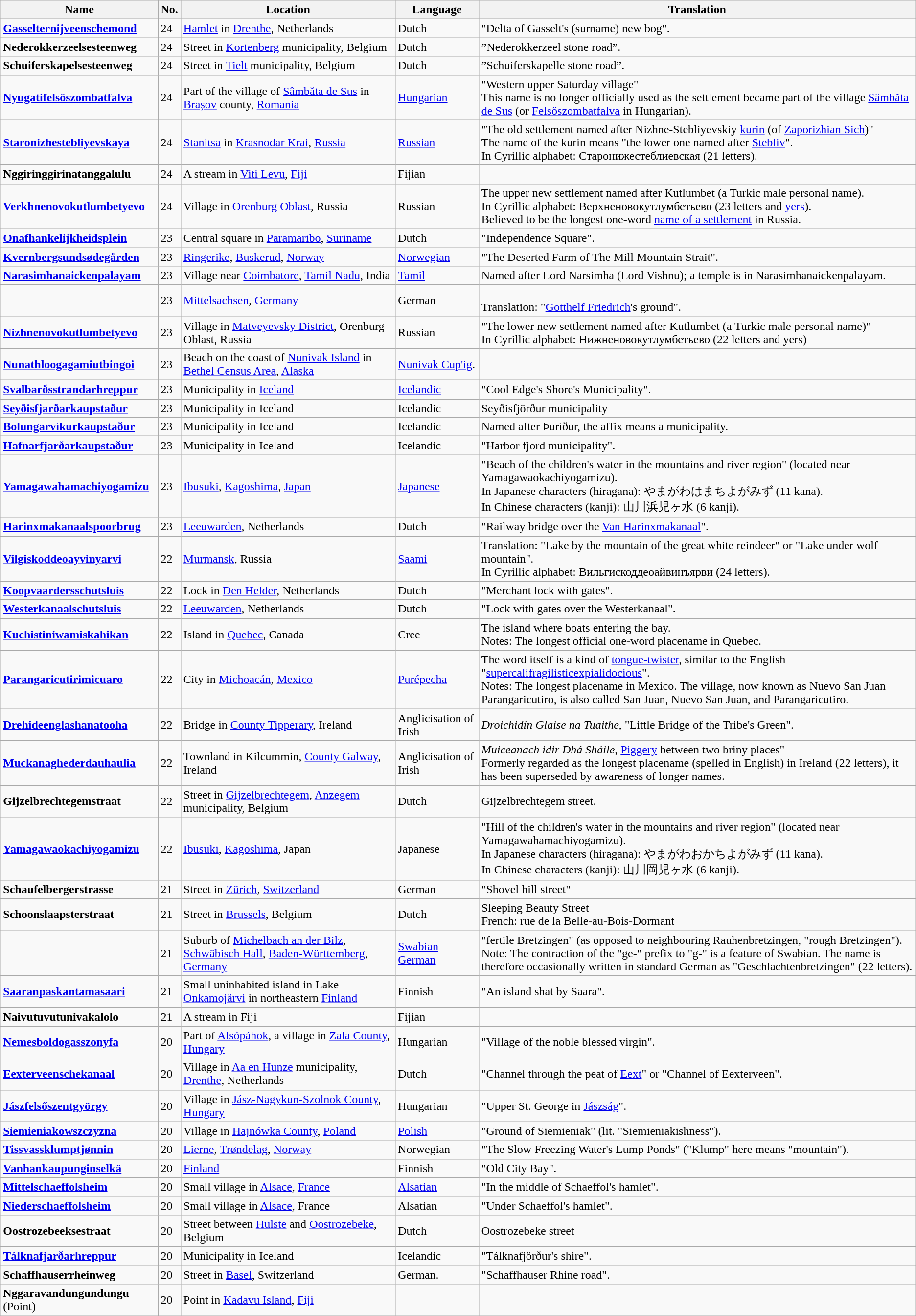<table class="wikitable">
<tr>
<th>Name</th>
<th>No.</th>
<th>Location</th>
<th>Language</th>
<th>Translation</th>
</tr>
<tr>
<td><strong><a href='#'>Gasselternijveenschemond</a></strong></td>
<td>24</td>
<td><a href='#'>Hamlet</a> in <a href='#'>Drenthe</a>, Netherlands</td>
<td>Dutch</td>
<td>"Delta of Gasselt's (surname) new bog".</td>
</tr>
<tr>
<td><strong>Nederokkerzeelsesteenweg</strong></td>
<td>24</td>
<td>Street in <a href='#'>Kortenberg</a> municipality, Belgium</td>
<td>Dutch</td>
<td>”Nederokkerzeel stone road”.</td>
</tr>
<tr>
<td><strong>Schuiferskapelsesteenweg</strong></td>
<td>24</td>
<td>Street in <a href='#'>Tielt</a> municipality, Belgium</td>
<td>Dutch</td>
<td>”Schuiferskapelle stone road”.</td>
</tr>
<tr>
<td><strong><a href='#'>Nyugatifelsőszombatfalva</a></strong></td>
<td>24</td>
<td>Part of the village of <a href='#'>Sâmbăta de Sus</a> in <a href='#'>Brașov</a> county, <a href='#'>Romania</a></td>
<td><a href='#'>Hungarian</a></td>
<td>"Western upper Saturday village"<br>This name is no longer officially used as the settlement became part of the village <a href='#'>Sâmbăta de Sus</a> (or <a href='#'>Felsőszombatfalva</a> in Hungarian).</td>
</tr>
<tr>
<td><strong><a href='#'>Staronizhestebliyevskaya</a></strong></td>
<td>24</td>
<td><a href='#'>Stanitsa</a> in <a href='#'>Krasnodar Krai</a>, <a href='#'>Russia</a></td>
<td><a href='#'>Russian</a></td>
<td>"The old settlement named after Nizhne-Stebliyevskiy <a href='#'>kurin</a> (of <a href='#'>Zaporizhian Sich</a>)"<br>The name of the kurin means "the lower one named after <a href='#'>Stebliv</a>".<br>In Cyrillic alphabet: Старонижестеблиевская (21 letters).</td>
</tr>
<tr>
<td><strong>Nggiringgirinatanggalulu</strong></td>
<td>24</td>
<td>A stream in <a href='#'>Viti Levu</a>, <a href='#'>Fiji</a></td>
<td>Fijian</td>
<td></td>
</tr>
<tr>
<td><strong><a href='#'>Verkhnenovokutlumbetyevo</a></strong></td>
<td>24</td>
<td>Village in <a href='#'>Orenburg Oblast</a>, Russia</td>
<td>Russian</td>
<td>The upper new settlement named after Kutlumbet (a Turkic male personal name).<br>In Cyrillic alphabet: Верхненовокутлумбетьево (23 letters and <a href='#'>yers</a>).<br>Believed to be the longest one-word <a href='#'>name of a settlement</a> in Russia.</td>
</tr>
<tr>
<td><strong><a href='#'>Onafhankelijkheidsplein</a></strong></td>
<td>23</td>
<td>Central square in <a href='#'>Paramaribo</a>, <a href='#'>Suriname</a></td>
<td>Dutch</td>
<td>"Independence Square".</td>
</tr>
<tr>
<td><strong><a href='#'>Kvernbergsundsødegården</a></strong></td>
<td>23</td>
<td><a href='#'>Ringerike</a>, <a href='#'>Buskerud</a>, <a href='#'>Norway</a></td>
<td><a href='#'>Norwegian</a></td>
<td>"The Deserted Farm of The Mill Mountain Strait".</td>
</tr>
<tr>
<td><strong><a href='#'>Narasimhanaickenpalayam</a></strong></td>
<td>23</td>
<td>Village near <a href='#'>Coimbatore</a>, <a href='#'>Tamil Nadu</a>, India</td>
<td><a href='#'>Tamil</a></td>
<td>Named after Lord Narsimha (Lord Vishnu); a temple is in Narasimhanaickenpalayam.</td>
</tr>
<tr>
<td><strong></strong></td>
<td>23</td>
<td><a href='#'>Mittelsachsen</a>, <a href='#'>Germany</a></td>
<td>German</td>
<td><br>Translation: "<a href='#'>Gotthelf Friedrich</a>'s ground".</td>
</tr>
<tr>
<td><strong><a href='#'>Nizhnenovokutlumbetyevo</a></strong></td>
<td>23</td>
<td>Village in <a href='#'>Matveyevsky District</a>, Orenburg Oblast, Russia</td>
<td>Russian</td>
<td>"The lower new settlement named after Kutlumbet (a Turkic male personal name)"<br>In Cyrillic alphabet: Нижненовокутлумбетьево (22 letters and yers)</td>
</tr>
<tr>
<td><strong><a href='#'>Nunathloogagamiutbingoi</a></strong></td>
<td>23</td>
<td>Beach on the coast of <a href='#'>Nunivak Island</a> in <a href='#'>Bethel Census Area</a>, <a href='#'>Alaska</a></td>
<td><a href='#'>Nunivak Cup'ig</a>.</td>
</tr>
<tr>
<td><strong><a href='#'>Svalbarðsstrandarhreppur</a></strong></td>
<td>23</td>
<td>Municipality in <a href='#'>Iceland</a></td>
<td><a href='#'>Icelandic</a></td>
<td>"Cool Edge's Shore's Municipality".</td>
</tr>
<tr>
<td><strong><a href='#'>Seyðisfjarðarkaupstaður</a></strong></td>
<td>23</td>
<td>Municipality in Iceland</td>
<td>Icelandic</td>
<td>Seyðisfjörður municipality</td>
</tr>
<tr>
<td><strong><a href='#'>Bolungarvíkurkaupstaður</a></strong></td>
<td>23</td>
<td>Municipality in Iceland</td>
<td>Icelandic</td>
<td>Named after Þuríður, the affix means a municipality.</td>
</tr>
<tr>
<td><strong><a href='#'>Hafnarfjarðarkaupstaður</a></strong></td>
<td>23</td>
<td>Municipality in Iceland</td>
<td>Icelandic</td>
<td>"Harbor fjord municipality".</td>
</tr>
<tr>
<td><strong><a href='#'>Yamagawahamachiyogamizu</a></strong></td>
<td>23</td>
<td><a href='#'>Ibusuki</a>, <a href='#'>Kagoshima</a>, <a href='#'>Japan</a></td>
<td><a href='#'>Japanese</a></td>
<td>"Beach of the children's water in the mountains and river region" (located near Yamagawaokachiyogamizu).<br>In Japanese characters (hiragana): やまがわはまちよがみず (11 kana).<br>In Chinese characters (kanji): 山川浜児ヶ水 (6 kanji).</td>
</tr>
<tr>
<td><strong><a href='#'>Harinxmakanaalspoorbrug</a></strong></td>
<td>23</td>
<td><a href='#'>Leeuwarden</a>, Netherlands</td>
<td>Dutch</td>
<td>"Railway bridge over the <a href='#'>Van Harinxmakanaal</a>".</td>
</tr>
<tr>
<td><strong><a href='#'>Vilgiskoddeoayvinyarvi</a></strong></td>
<td>22</td>
<td><a href='#'>Murmansk</a>, Russia</td>
<td><a href='#'>Saami</a></td>
<td>Translation: "Lake by the mountain of the great white reindeer" or "Lake under wolf mountain".<br>In Cyrillic alphabet: Вильгискоддеоайвинъярви­ (24 letters).</td>
</tr>
<tr>
<td><strong><a href='#'>Koopvaardersschutsluis</a></strong></td>
<td>22</td>
<td>Lock in <a href='#'>Den Helder</a>, Netherlands</td>
<td>Dutch</td>
<td>"Merchant lock with gates".</td>
</tr>
<tr>
<td><strong><a href='#'>Westerkanaalschutsluis</a></strong></td>
<td>22</td>
<td><a href='#'>Leeuwarden</a>, Netherlands</td>
<td>Dutch</td>
<td>"Lock with gates over the Westerkanaal".</td>
</tr>
<tr>
<td><strong><a href='#'>Kuchistiniwamiskahikan</a></strong></td>
<td>22</td>
<td>Island in <a href='#'>Quebec</a>, Canada</td>
<td>Cree</td>
<td>The island where boats entering the bay.<br>Notes: The longest official one-word placename in Quebec.</td>
</tr>
<tr>
<td><strong><a href='#'>Parangaricutirimicuaro</a></strong></td>
<td>22</td>
<td>City in <a href='#'>Michoacán</a>, <a href='#'>Mexico</a></td>
<td><a href='#'>Purépecha</a></td>
<td>The word itself is a kind of <a href='#'>tongue-twister</a>, similar to the English "<a href='#'>supercalifragilisticexpialidocious</a>".<br>Notes: The longest placename in Mexico. The village, now known as Nuevo San Juan Parangaricutiro, is also called San Juan, Nuevo San Juan, and Parangaricutiro.</td>
</tr>
<tr>
<td><strong><a href='#'>Drehideenglashanatooha</a></strong></td>
<td>22</td>
<td>Bridge in <a href='#'>County Tipperary</a>, Ireland</td>
<td>Anglicisation of Irish</td>
<td><em>Droichidín Glaise na Tuaithe</em>, "Little Bridge of the Tribe's Green".</td>
</tr>
<tr>
<td><strong><a href='#'>Muckanaghederdauhaulia</a></strong></td>
<td>22</td>
<td>Townland in Kilcummin, <a href='#'>County Galway</a>, Ireland</td>
<td>Anglicisation of Irish</td>
<td><em>Muiceanach idir Dhá Sháile</em>, <a href='#'>Piggery</a> between two briny places"<br>Formerly regarded as the longest placename (spelled in English) in Ireland (22 letters), it has been superseded by awareness of longer names.</td>
</tr>
<tr>
<td><strong>Gijzelbrechtegemstraat</strong></td>
<td>22</td>
<td>Street in <a href='#'>Gijzelbrechtegem</a>, <a href='#'>Anzegem</a> municipality, Belgium</td>
<td>Dutch</td>
<td>Gijzelbrechtegem street.</td>
</tr>
<tr>
<td><strong><a href='#'>Yamagawaokachiyogamizu</a></strong></td>
<td>22</td>
<td><a href='#'>Ibusuki</a>, <a href='#'>Kagoshima</a>, Japan</td>
<td>Japanese</td>
<td>"Hill of the children's water in the mountains and river region" (located near Yamagawahamachiyogamizu).<br>In Japanese characters (hiragana): やまがわおかちよがみず (11 kana).<br>In Chinese characters (kanji): 山川岡児ヶ水 (6 kanji).</td>
</tr>
<tr>
<td><strong>Schaufelbergerstrasse</strong></td>
<td>21</td>
<td>Street in <a href='#'>Zürich</a>, <a href='#'>Switzerland</a></td>
<td>German</td>
<td>"Shovel hill street"</td>
</tr>
<tr>
<td><strong>Schoonslaapsterstraat</strong></td>
<td>21</td>
<td>Street in <a href='#'>Brussels</a>, Belgium</td>
<td>Dutch</td>
<td>Sleeping Beauty Street<br>French: rue de la Belle-au-Bois-Dormant</td>
</tr>
<tr>
<td><strong></strong></td>
<td>21</td>
<td>Suburb of <a href='#'>Michelbach an der Bilz</a>, <a href='#'>Schwäbisch Hall</a>, <a href='#'>Baden-Württemberg</a>, <a href='#'>Germany</a></td>
<td><a href='#'>Swabian German</a></td>
<td>"fertile Bretzingen" (as opposed to neighbouring Rauhenbretzingen, "rough Bretzingen").<br>Note: The contraction of the "ge-" prefix to "g-" is a feature of Swabian. The name is therefore occasionally written in standard German as "Geschlachtenbretzingen" (22 letters).</td>
</tr>
<tr>
<td><strong><a href='#'>Saaranpaskantamasaari</a></strong></td>
<td>21</td>
<td>Small uninhabited island in Lake <a href='#'>Onkamojärvi</a> in northeastern <a href='#'>Finland</a></td>
<td>Finnish</td>
<td>"An island shat by Saara".</td>
</tr>
<tr>
<td><strong>Naivutuvutunivakalolo</strong></td>
<td>21</td>
<td>A stream in Fiji</td>
<td>Fijian</td>
<td></td>
</tr>
<tr>
<td><strong><a href='#'>Nemesboldogasszonyfa</a></strong></td>
<td>20</td>
<td>Part of <a href='#'>Alsópáhok</a>, a village in <a href='#'>Zala County</a>, <a href='#'>Hungary</a></td>
<td>Hungarian</td>
<td>"Village of the noble blessed virgin".</td>
</tr>
<tr>
<td><strong><a href='#'>Eexterveenschekanaal</a></strong></td>
<td>20</td>
<td>Village in <a href='#'>Aa en Hunze</a> municipality, <a href='#'>Drenthe</a>, Netherlands</td>
<td>Dutch</td>
<td>"Channel through the peat of <a href='#'>Eext</a>" or "Channel of Eexterveen".</td>
</tr>
<tr>
<td><strong><a href='#'>Jászfelsőszentgyörgy</a></strong></td>
<td>20</td>
<td>Village in <a href='#'>Jász-Nagykun-Szolnok County</a>, <a href='#'>Hungary</a></td>
<td>Hungarian</td>
<td>"Upper St. George in <a href='#'>Jászság</a>".</td>
</tr>
<tr>
<td><strong><a href='#'>Siemieniakowszczyzna</a></strong></td>
<td>20</td>
<td>Village in <a href='#'>Hajnówka County</a>, <a href='#'>Poland</a></td>
<td><a href='#'>Polish</a></td>
<td>"Ground of Siemieniak" (lit. "Siemieniakishness").</td>
</tr>
<tr>
<td><strong><a href='#'>Tissvassklumptjønnin</a></strong></td>
<td>20</td>
<td><a href='#'>Lierne</a>, <a href='#'>Trøndelag</a>, <a href='#'>Norway</a></td>
<td>Norwegian</td>
<td>"The Slow Freezing Water's Lump Ponds" ("Klump" here means "mountain").</td>
</tr>
<tr>
<td><strong><a href='#'>Vanhankaupunginselkä</a></strong></td>
<td>20</td>
<td><a href='#'>Finland</a></td>
<td>Finnish</td>
<td>"Old City Bay".</td>
</tr>
<tr>
<td><strong><a href='#'>Mittelschaeffolsheim</a></strong></td>
<td>20</td>
<td>Small village in <a href='#'>Alsace</a>, <a href='#'>France</a></td>
<td><a href='#'>Alsatian</a></td>
<td>"In the middle of Schaeffol's hamlet".</td>
</tr>
<tr>
<td><strong><a href='#'>Niederschaeffolsheim</a></strong></td>
<td>20</td>
<td>Small village in <a href='#'>Alsace</a>, France</td>
<td>Alsatian</td>
<td>"Under Schaeffol's hamlet".</td>
</tr>
<tr>
<td><strong>Oostrozebeeksestraat</strong></td>
<td>20</td>
<td>Street between <a href='#'>Hulste</a> and <a href='#'>Oostrozebeke</a>, Belgium</td>
<td>Dutch</td>
<td>Oostrozebeke street</td>
</tr>
<tr>
<td><strong><a href='#'>Tálknafjarðarhreppur</a></strong></td>
<td>20</td>
<td>Municipality in Iceland</td>
<td>Icelandic</td>
<td>"Tálknafjörður's shire".</td>
</tr>
<tr>
<td><strong>Schaffhauserrheinweg</strong></td>
<td>20</td>
<td>Street in <a href='#'>Basel</a>, Switzerland</td>
<td>German.</td>
<td>"Schaffhauser Rhine road".</td>
</tr>
<tr>
<td><strong>Nggaravandungundungu</strong> (Point)</td>
<td>20</td>
<td>Point in <a href='#'>Kadavu Island</a>, <a href='#'>Fiji</a></td>
<td></td>
<td></td>
</tr>
</table>
